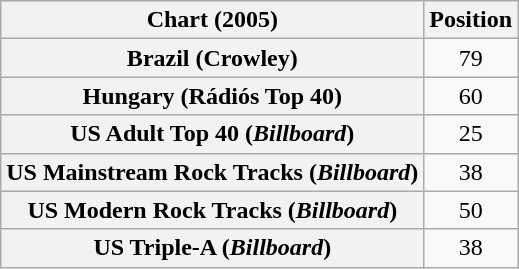<table class="wikitable sortable plainrowheaders" style="text-align:center">
<tr>
<th scope="col">Chart (2005)</th>
<th scope="col">Position</th>
</tr>
<tr>
<th scope="row">Brazil (Crowley)</th>
<td>79</td>
</tr>
<tr>
<th scope="row">Hungary (Rádiós Top 40)</th>
<td>60</td>
</tr>
<tr>
<th scope="row">US Adult Top 40 (<em>Billboard</em>)</th>
<td>25</td>
</tr>
<tr>
<th scope="row">US Mainstream Rock Tracks (<em>Billboard</em>)</th>
<td>38</td>
</tr>
<tr>
<th scope="row">US Modern Rock Tracks (<em>Billboard</em>)</th>
<td>50</td>
</tr>
<tr>
<th scope="row">US Triple-A (<em>Billboard</em>)</th>
<td>38</td>
</tr>
</table>
